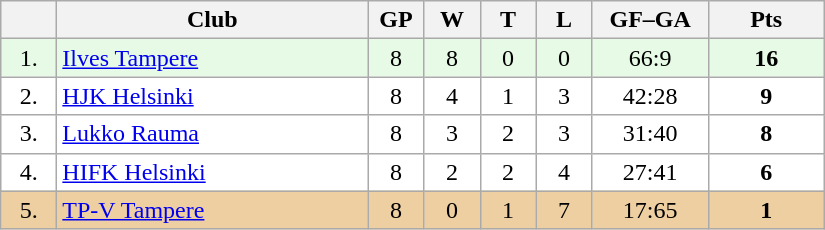<table class="wikitable">
<tr>
<th width="30"></th>
<th width="200">Club</th>
<th width="30">GP</th>
<th width="30">W</th>
<th width="30">T</th>
<th width="30">L</th>
<th width="70">GF–GA</th>
<th width="70">Pts</th>
</tr>
<tr bgcolor="#e6fae6" align="center">
<td>1.</td>
<td align="left"><a href='#'>Ilves Tampere</a></td>
<td>8</td>
<td>8</td>
<td>0</td>
<td>0</td>
<td>66:9</td>
<td><strong>16</strong></td>
</tr>
<tr bgcolor="#FFFFFF" align="center">
<td>2.</td>
<td align="left"><a href='#'>HJK Helsinki</a></td>
<td>8</td>
<td>4</td>
<td>1</td>
<td>3</td>
<td>42:28</td>
<td><strong>9</strong></td>
</tr>
<tr bgcolor="#FFFFFF" align="center">
<td>3.</td>
<td align="left"><a href='#'>Lukko Rauma</a></td>
<td>8</td>
<td>3</td>
<td>2</td>
<td>3</td>
<td>31:40</td>
<td><strong>8</strong></td>
</tr>
<tr bgcolor="#FFFFFF" align="center">
<td>4.</td>
<td align="left"><a href='#'>HIFK Helsinki</a></td>
<td>8</td>
<td>2</td>
<td>2</td>
<td>4</td>
<td>27:41</td>
<td><strong>6</strong></td>
</tr>
<tr bgcolor="#EECFA1" align="center">
<td>5.</td>
<td align="left"><a href='#'>TP-V Tampere</a></td>
<td>8</td>
<td>0</td>
<td>1</td>
<td>7</td>
<td>17:65</td>
<td><strong>1</strong></td>
</tr>
</table>
